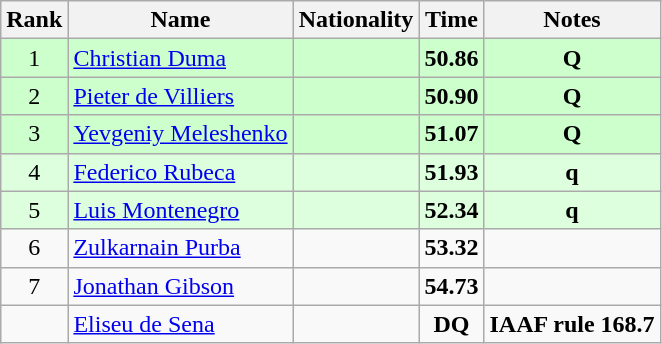<table class="wikitable sortable" style="text-align:center">
<tr>
<th>Rank</th>
<th>Name</th>
<th>Nationality</th>
<th>Time</th>
<th>Notes</th>
</tr>
<tr bgcolor=ccffcc>
<td>1</td>
<td align=left><a href='#'>Christian Duma</a></td>
<td align=left></td>
<td><strong>50.86</strong></td>
<td><strong>Q</strong></td>
</tr>
<tr bgcolor=ccffcc>
<td>2</td>
<td align=left><a href='#'>Pieter de Villiers</a></td>
<td align=left></td>
<td><strong>50.90</strong></td>
<td><strong>Q</strong></td>
</tr>
<tr bgcolor=ccffcc>
<td>3</td>
<td align=left><a href='#'>Yevgeniy Meleshenko</a></td>
<td align=left></td>
<td><strong>51.07</strong></td>
<td><strong>Q</strong></td>
</tr>
<tr bgcolor=ddffdd>
<td>4</td>
<td align=left><a href='#'>Federico Rubeca</a></td>
<td align=left></td>
<td><strong>51.93</strong></td>
<td><strong>q</strong></td>
</tr>
<tr bgcolor=ddffdd>
<td>5</td>
<td align=left><a href='#'>Luis Montenegro</a></td>
<td align=left></td>
<td><strong>52.34</strong></td>
<td><strong>q</strong></td>
</tr>
<tr>
<td>6</td>
<td align=left><a href='#'>Zulkarnain Purba</a></td>
<td align=left></td>
<td><strong>53.32</strong></td>
<td></td>
</tr>
<tr>
<td>7</td>
<td align=left><a href='#'>Jonathan Gibson</a></td>
<td align=left></td>
<td><strong>54.73</strong></td>
<td></td>
</tr>
<tr>
<td></td>
<td align=left><a href='#'>Eliseu de Sena</a></td>
<td align=left></td>
<td><strong>DQ</strong></td>
<td><strong>IAAF rule 168.7</strong></td>
</tr>
</table>
